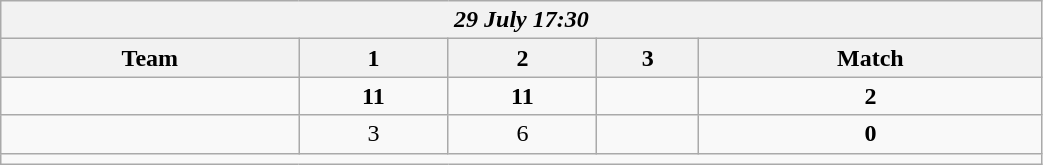<table class=wikitable style="text-align:center; width: 55%">
<tr>
<th colspan=10><em>29 July 17:30</em></th>
</tr>
<tr>
<th>Team</th>
<th>1</th>
<th>2</th>
<th>3</th>
<th>Match</th>
</tr>
<tr>
<td align=left><strong><br></strong></td>
<td><strong>11</strong></td>
<td><strong>11</strong></td>
<td></td>
<td><strong>2</strong></td>
</tr>
<tr>
<td align=left><br></td>
<td>3</td>
<td>6</td>
<td></td>
<td><strong>0</strong></td>
</tr>
<tr>
<td colspan=10></td>
</tr>
</table>
